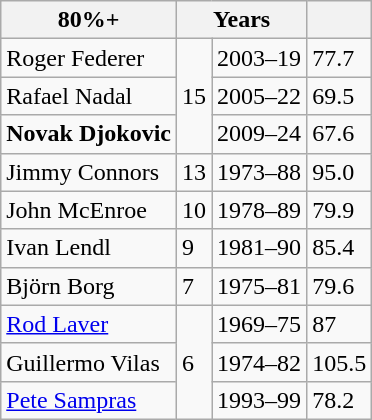<table class="wikitable" style="display:inline-table;">
<tr>
<th>80%+</th>
<th colspan="2">Years</th>
<th></th>
</tr>
<tr>
<td> Roger Federer</td>
<td rowspan="3">15</td>
<td>2003–19</td>
<td>77.7</td>
</tr>
<tr>
<td> Rafael Nadal</td>
<td>2005–22</td>
<td>69.5</td>
</tr>
<tr>
<td><strong> Novak Djokovic</strong></td>
<td>2009–24</td>
<td>67.6</td>
</tr>
<tr>
<td> Jimmy Connors</td>
<td>13</td>
<td>1973–88</td>
<td>95.0</td>
</tr>
<tr>
<td> John McEnroe</td>
<td>10</td>
<td>1978–89</td>
<td>79.9</td>
</tr>
<tr>
<td> Ivan Lendl</td>
<td>9</td>
<td>1981–90</td>
<td>85.4</td>
</tr>
<tr>
<td> Björn Borg</td>
<td>7</td>
<td>1975–81</td>
<td>79.6</td>
</tr>
<tr>
<td> <a href='#'>Rod Laver</a></td>
<td rowspan="3">6</td>
<td>1969–75</td>
<td>87</td>
</tr>
<tr>
<td> Guillermo Vilas</td>
<td>1974–82</td>
<td>105.5</td>
</tr>
<tr>
<td> <a href='#'>Pete Sampras</a></td>
<td>1993–99</td>
<td>78.2</td>
</tr>
</table>
